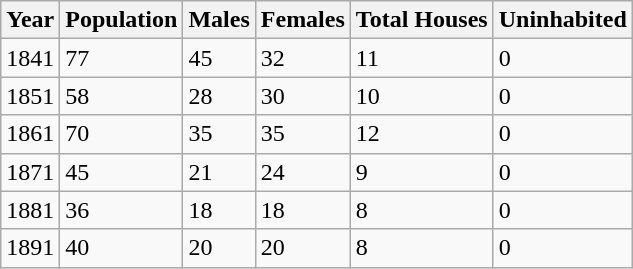<table class="wikitable">
<tr>
<th>Year</th>
<th>Population</th>
<th>Males</th>
<th>Females</th>
<th>Total Houses</th>
<th>Uninhabited</th>
</tr>
<tr>
<td>1841</td>
<td>77</td>
<td>45</td>
<td>32</td>
<td>11</td>
<td>0</td>
</tr>
<tr>
<td>1851</td>
<td>58</td>
<td>28</td>
<td>30</td>
<td>10</td>
<td>0</td>
</tr>
<tr>
<td>1861</td>
<td>70</td>
<td>35</td>
<td>35</td>
<td>12</td>
<td>0</td>
</tr>
<tr>
<td>1871</td>
<td>45</td>
<td>21</td>
<td>24</td>
<td>9</td>
<td>0</td>
</tr>
<tr>
<td>1881</td>
<td>36</td>
<td>18</td>
<td>18</td>
<td>8</td>
<td>0</td>
</tr>
<tr>
<td>1891</td>
<td>40</td>
<td>20</td>
<td>20</td>
<td>8</td>
<td>0</td>
</tr>
</table>
